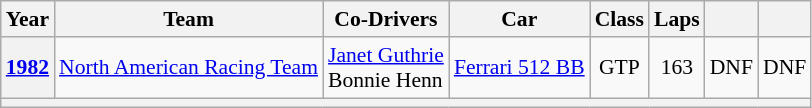<table class="wikitable" style="text-align:center; font-size:90%">
<tr>
<th>Year</th>
<th>Team</th>
<th>Co-Drivers</th>
<th>Car</th>
<th>Class</th>
<th>Laps</th>
<th></th>
<th></th>
</tr>
<tr>
<th><a href='#'>1982</a></th>
<td align="left" nowrap> <a href='#'>North American Racing Team</a></td>
<td align="left" nowrap> <a href='#'>Janet Guthrie</a><br> Bonnie Henn</td>
<td align="left" nowrap><a href='#'>Ferrari 512 BB</a></td>
<td>GTP</td>
<td>163</td>
<td>DNF</td>
<td>DNF</td>
</tr>
<tr>
<th colspan="8"></th>
</tr>
</table>
